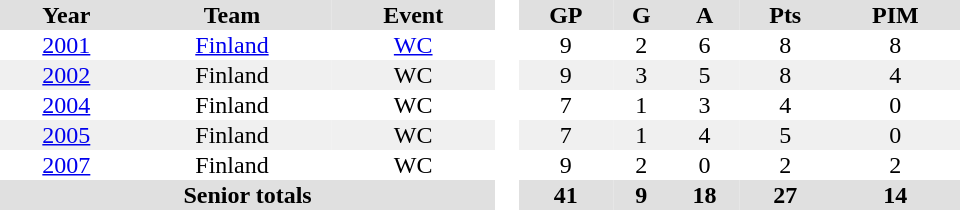<table border="0" cellpadding="1" cellspacing="0" style="text-align:center; width:40em">
<tr ALIGN="center" bgcolor="#e0e0e0">
<th>Year</th>
<th>Team</th>
<th>Event</th>
<th rowspan="99" bgcolor="#ffffff"> </th>
<th>GP</th>
<th>G</th>
<th>A</th>
<th>Pts</th>
<th>PIM</th>
</tr>
<tr>
<td><a href='#'>2001</a></td>
<td><a href='#'>Finland</a></td>
<td><a href='#'>WC</a></td>
<td>9</td>
<td>2</td>
<td>6</td>
<td>8</td>
<td>8</td>
</tr>
<tr bgcolor="#f0f0f0">
<td><a href='#'>2002</a></td>
<td>Finland</td>
<td>WC</td>
<td>9</td>
<td>3</td>
<td>5</td>
<td>8</td>
<td>4</td>
</tr>
<tr>
<td><a href='#'>2004</a></td>
<td>Finland</td>
<td>WC</td>
<td>7</td>
<td>1</td>
<td>3</td>
<td>4</td>
<td>0</td>
</tr>
<tr bgcolor="#f0f0f0">
<td><a href='#'>2005</a></td>
<td>Finland</td>
<td>WC</td>
<td>7</td>
<td>1</td>
<td>4</td>
<td>5</td>
<td>0</td>
</tr>
<tr>
<td><a href='#'>2007</a></td>
<td>Finland</td>
<td>WC</td>
<td>9</td>
<td>2</td>
<td>0</td>
<td>2</td>
<td>2</td>
</tr>
<tr bgcolor="#e0e0e0">
<th colspan=3>Senior totals</th>
<th>41</th>
<th>9</th>
<th>18</th>
<th>27</th>
<th>14</th>
</tr>
</table>
